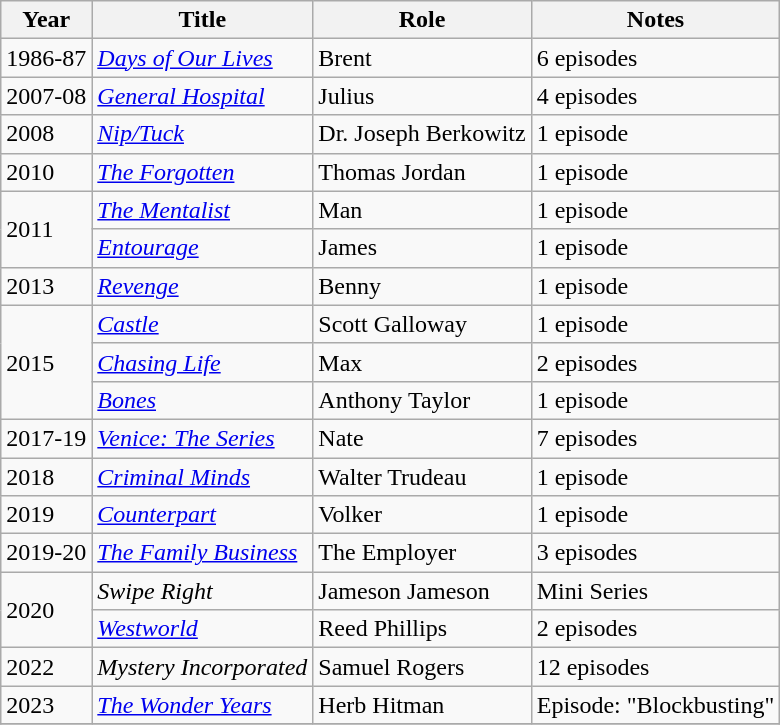<table class="wikitable sortable">
<tr>
<th>Year</th>
<th>Title</th>
<th>Role</th>
<th class="wikitable sortable">Notes</th>
</tr>
<tr>
<td>1986-87</td>
<td><em><a href='#'>Days of Our Lives</a></em></td>
<td>Brent</td>
<td>6 episodes</td>
</tr>
<tr>
<td>2007-08</td>
<td><em><a href='#'>General Hospital</a></em></td>
<td>Julius</td>
<td>4 episodes</td>
</tr>
<tr>
<td>2008</td>
<td><em><a href='#'>Nip/Tuck</a></em></td>
<td>Dr. Joseph Berkowitz</td>
<td>1 episode</td>
</tr>
<tr>
<td>2010</td>
<td><em><a href='#'>The Forgotten</a></em></td>
<td>Thomas Jordan</td>
<td>1 episode</td>
</tr>
<tr>
<td rowspan=2>2011</td>
<td><em><a href='#'>The Mentalist</a></em></td>
<td>Man</td>
<td>1 episode</td>
</tr>
<tr>
<td><em><a href='#'>Entourage</a></em></td>
<td>James</td>
<td>1 episode</td>
</tr>
<tr>
<td>2013</td>
<td><em><a href='#'>Revenge</a></em></td>
<td>Benny</td>
<td>1 episode</td>
</tr>
<tr>
<td rowspan=3>2015</td>
<td><em><a href='#'>Castle</a></em></td>
<td>Scott Galloway</td>
<td>1 episode</td>
</tr>
<tr>
<td><em><a href='#'>Chasing Life</a></em></td>
<td>Max</td>
<td>2 episodes</td>
</tr>
<tr>
<td><em><a href='#'>Bones</a></em></td>
<td>Anthony Taylor</td>
<td>1 episode</td>
</tr>
<tr>
<td>2017-19</td>
<td><em><a href='#'>Venice: The Series</a></em></td>
<td>Nate</td>
<td>7 episodes</td>
</tr>
<tr>
<td>2018</td>
<td><em><a href='#'>Criminal Minds</a></em></td>
<td>Walter Trudeau</td>
<td>1 episode</td>
</tr>
<tr>
<td>2019</td>
<td><em><a href='#'>Counterpart</a></em></td>
<td>Volker</td>
<td>1 episode</td>
</tr>
<tr>
<td>2019-20</td>
<td><em><a href='#'>The Family Business</a></em></td>
<td>The Employer</td>
<td>3 episodes</td>
</tr>
<tr>
<td rowspan=2>2020</td>
<td><em>Swipe Right</em></td>
<td>Jameson Jameson</td>
<td>Mini Series</td>
</tr>
<tr>
<td><em><a href='#'>Westworld</a></em></td>
<td>Reed Phillips</td>
<td>2 episodes</td>
</tr>
<tr>
<td>2022</td>
<td><em>Mystery Incorporated</em></td>
<td>Samuel Rogers</td>
<td>12 episodes</td>
</tr>
<tr>
<td>2023</td>
<td><em><a href='#'>The Wonder Years</a></em></td>
<td>Herb Hitman</td>
<td>Episode: "Blockbusting"</td>
</tr>
<tr>
</tr>
</table>
